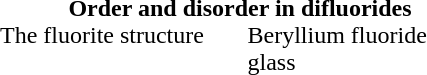<table style="margin:1em 0 1em 2em; text-align:left; width:320px; float:right;" cellpadding="0" cellspacing="0">
<tr>
<td colspan="2" style="text-align:center;"><strong>Order and disorder in difluorides</strong></td>
</tr>
<tr>
<td style="width:155px; padding-right:5px;"></td>
<td style="width:155px; padding-left:5px;"></td>
</tr>
<tr style="vertical-align:top;">
<td style="width:155px; padding-right:5px; ">The fluorite structure</td>
<td style="width:155px; padding-left:5px; ">Beryllium fluoride glass</td>
</tr>
</table>
